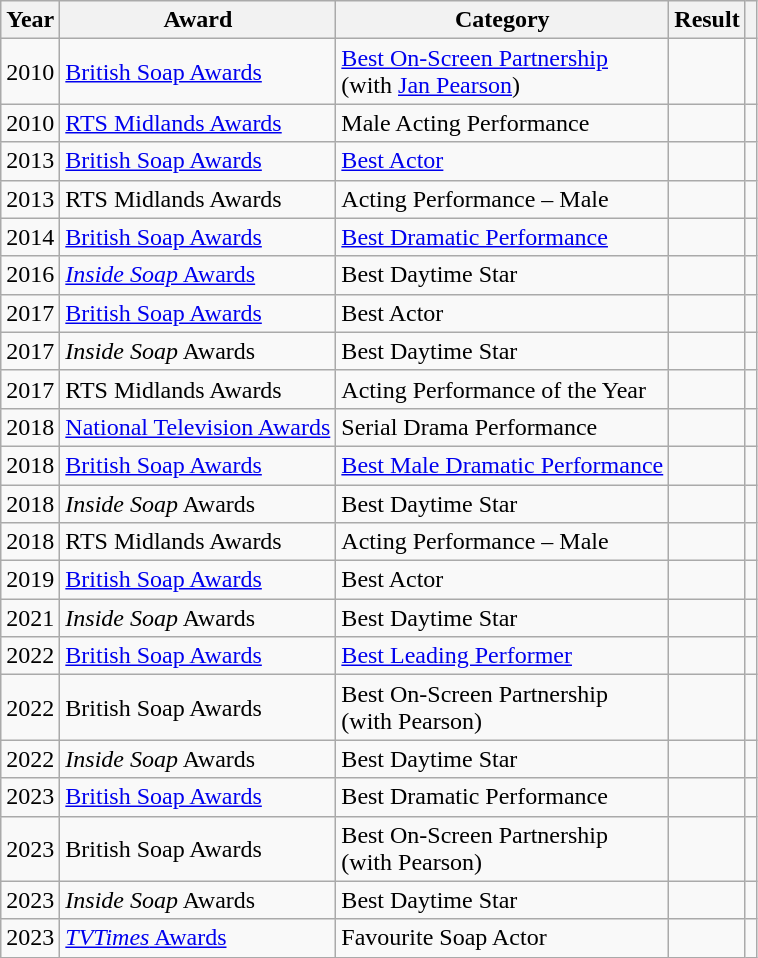<table class="wikitable">
<tr>
<th>Year</th>
<th>Award</th>
<th>Category</th>
<th>Result</th>
<th></th>
</tr>
<tr>
<td>2010</td>
<td><a href='#'>British Soap Awards</a></td>
<td><a href='#'>Best On-Screen Partnership</a> <br> <span>(with <a href='#'>Jan Pearson</a>)</span></td>
<td></td>
<td align="center"></td>
</tr>
<tr>
<td>2010</td>
<td><a href='#'>RTS Midlands Awards</a></td>
<td>Male Acting Performance</td>
<td></td>
<td align="center"></td>
</tr>
<tr>
<td>2013</td>
<td><a href='#'>British Soap Awards</a></td>
<td><a href='#'>Best Actor</a></td>
<td></td>
<td align="center"></td>
</tr>
<tr>
<td>2013</td>
<td>RTS Midlands Awards</td>
<td>Acting Performance – Male</td>
<td></td>
<td align="center"></td>
</tr>
<tr>
<td>2014</td>
<td><a href='#'>British Soap Awards</a></td>
<td><a href='#'>Best Dramatic Performance</a></td>
<td></td>
<td align="center"></td>
</tr>
<tr>
<td>2016</td>
<td><a href='#'><em>Inside Soap</em> Awards</a></td>
<td>Best Daytime Star</td>
<td></td>
<td align="center"></td>
</tr>
<tr>
<td>2017</td>
<td><a href='#'>British Soap Awards</a></td>
<td>Best Actor</td>
<td></td>
<td align="center"></td>
</tr>
<tr>
<td>2017</td>
<td><em>Inside Soap</em> Awards</td>
<td>Best Daytime Star</td>
<td></td>
<td align="center"></td>
</tr>
<tr>
<td>2017</td>
<td>RTS Midlands Awards</td>
<td>Acting Performance of the Year</td>
<td></td>
<td align="center"></td>
</tr>
<tr>
<td>2018</td>
<td><a href='#'>National Television Awards</a></td>
<td>Serial Drama Performance</td>
<td></td>
<td align="center"></td>
</tr>
<tr>
<td>2018</td>
<td><a href='#'>British Soap Awards</a></td>
<td><a href='#'>Best Male Dramatic Performance</a></td>
<td></td>
<td align="center"></td>
</tr>
<tr>
<td>2018</td>
<td><em>Inside Soap</em> Awards</td>
<td>Best Daytime Star</td>
<td></td>
<td align="center"></td>
</tr>
<tr>
<td>2018</td>
<td>RTS Midlands Awards</td>
<td>Acting Performance – Male</td>
<td></td>
<td align="center"></td>
</tr>
<tr>
<td>2019</td>
<td><a href='#'>British Soap Awards</a></td>
<td>Best Actor</td>
<td></td>
<td align="center"></td>
</tr>
<tr>
<td>2021</td>
<td><em>Inside Soap</em> Awards</td>
<td>Best Daytime Star</td>
<td></td>
<td align="center"></td>
</tr>
<tr>
<td>2022</td>
<td><a href='#'>British Soap Awards</a></td>
<td><a href='#'>Best Leading Performer</a></td>
<td></td>
<td align="center"></td>
</tr>
<tr>
<td>2022</td>
<td>British Soap Awards</td>
<td>Best On-Screen Partnership<br><span>(with Pearson)</span></td>
<td></td>
<td align="center"></td>
</tr>
<tr>
<td>2022</td>
<td><em>Inside Soap</em> Awards</td>
<td>Best Daytime Star</td>
<td></td>
<td align="center"></td>
</tr>
<tr>
<td>2023</td>
<td><a href='#'>British Soap Awards</a></td>
<td>Best Dramatic Performance</td>
<td></td>
<td align="center"></td>
</tr>
<tr>
<td>2023</td>
<td>British Soap Awards</td>
<td>Best On-Screen Partnership<br><span>(with Pearson)</span></td>
<td></td>
<td align="center"></td>
</tr>
<tr>
<td>2023</td>
<td><em>Inside Soap</em> Awards</td>
<td>Best Daytime Star</td>
<td></td>
<td align="center"></td>
</tr>
<tr>
<td>2023</td>
<td><a href='#'><em>TVTimes</em> Awards</a></td>
<td>Favourite Soap Actor</td>
<td></td>
<td align="center"></td>
</tr>
</table>
